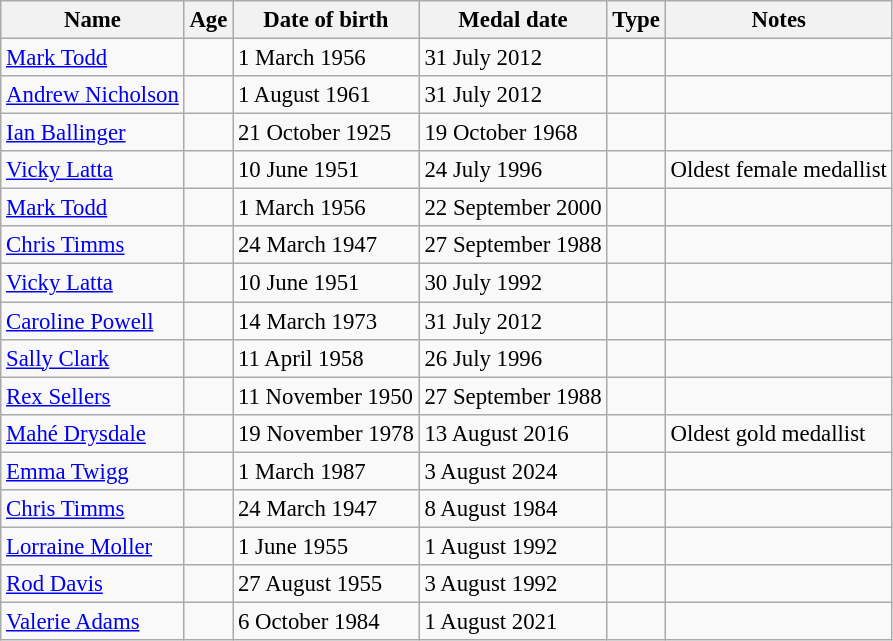<table class="wikitable sortable" style="font-size: 95%;">
<tr>
<th>Name</th>
<th>Age</th>
<th>Date of birth</th>
<th>Medal date</th>
<th>Type</th>
<th>Notes</th>
</tr>
<tr>
<td><a href='#'>Mark Todd</a></td>
<td></td>
<td>1 March 1956</td>
<td>31 July 2012</td>
<td></td>
<td></td>
</tr>
<tr>
<td><a href='#'>Andrew Nicholson</a></td>
<td></td>
<td>1 August 1961</td>
<td>31 July 2012</td>
<td></td>
<td></td>
</tr>
<tr>
<td><a href='#'>Ian Ballinger</a></td>
<td></td>
<td>21 October 1925</td>
<td>19 October 1968</td>
<td></td>
<td></td>
</tr>
<tr>
<td><a href='#'>Vicky Latta</a></td>
<td></td>
<td>10 June 1951</td>
<td>24 July 1996</td>
<td></td>
<td>Oldest female medallist</td>
</tr>
<tr>
<td><a href='#'>Mark Todd</a></td>
<td></td>
<td>1 March 1956</td>
<td>22 September 2000</td>
<td></td>
<td></td>
</tr>
<tr>
<td><a href='#'>Chris Timms</a></td>
<td></td>
<td>24 March 1947</td>
<td>27 September 1988</td>
<td></td>
<td></td>
</tr>
<tr>
<td><a href='#'>Vicky Latta</a></td>
<td></td>
<td>10 June 1951</td>
<td>30 July 1992</td>
<td></td>
<td></td>
</tr>
<tr>
<td><a href='#'>Caroline Powell</a></td>
<td></td>
<td>14 March 1973</td>
<td>31 July 2012</td>
<td></td>
<td></td>
</tr>
<tr>
<td><a href='#'>Sally Clark</a></td>
<td></td>
<td>11 April 1958</td>
<td>26 July 1996</td>
<td></td>
<td></td>
</tr>
<tr>
<td><a href='#'>Rex Sellers</a></td>
<td></td>
<td>11 November 1950</td>
<td>27 September 1988</td>
<td></td>
<td></td>
</tr>
<tr>
<td><a href='#'>Mahé Drysdale</a></td>
<td></td>
<td>19 November 1978</td>
<td>13 August 2016</td>
<td></td>
<td>Oldest gold medallist</td>
</tr>
<tr>
<td><a href='#'>Emma Twigg</a></td>
<td></td>
<td>1 March 1987</td>
<td>3 August 2024</td>
<td></td>
<td></td>
</tr>
<tr>
<td><a href='#'>Chris Timms</a></td>
<td></td>
<td>24 March 1947</td>
<td>8 August 1984</td>
<td></td>
<td></td>
</tr>
<tr>
<td><a href='#'>Lorraine Moller</a></td>
<td></td>
<td>1 June 1955</td>
<td>1 August 1992</td>
<td></td>
<td></td>
</tr>
<tr>
<td><a href='#'>Rod Davis</a></td>
<td></td>
<td>27 August 1955</td>
<td>3 August 1992</td>
<td></td>
<td></td>
</tr>
<tr>
<td><a href='#'>Valerie Adams</a></td>
<td></td>
<td>6 October 1984</td>
<td>1 August 2021</td>
<td></td>
<td></td>
</tr>
</table>
